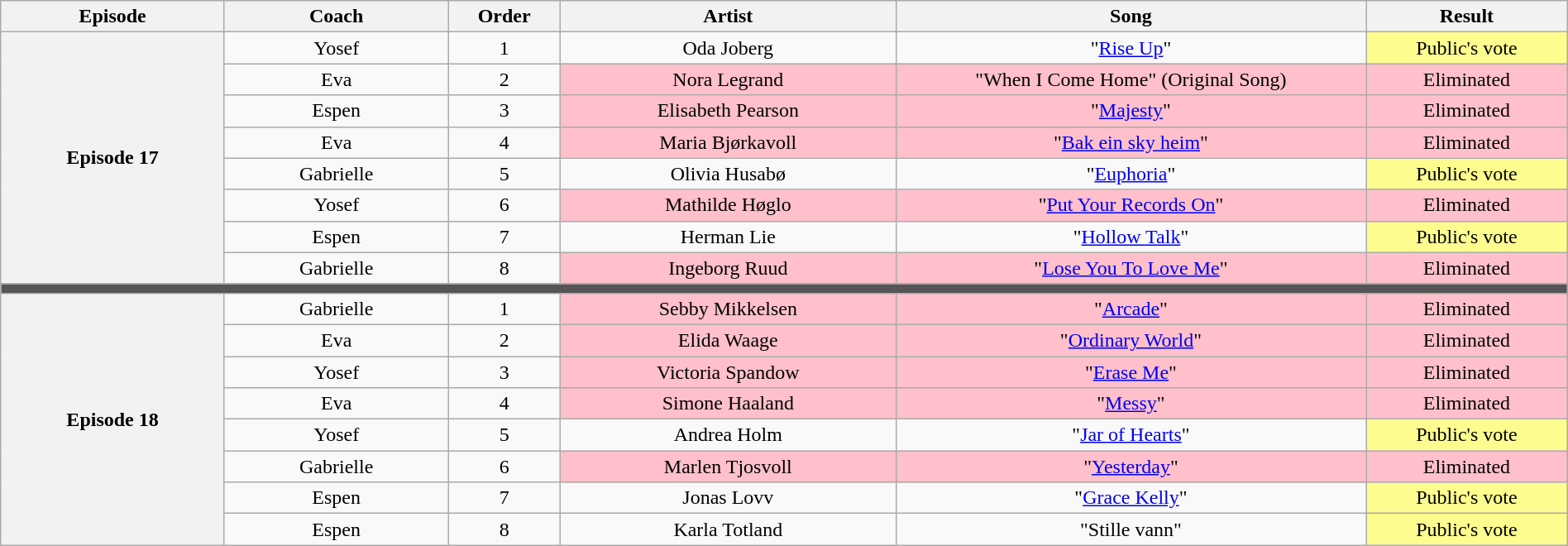<table class="wikitable" style="text-align:center; width:100%;">
<tr>
<th style="width:10%;">Episode</th>
<th style="width:10%;">Coach</th>
<th style="width:05%;">Order</th>
<th style="width:15%;">Artist</th>
<th style="width:21%;">Song</th>
<th style="width:9%;">Result</th>
</tr>
<tr>
<th rowspan="8" scope="row">Episode 17<br><small></small></th>
<td>Yosef</td>
<td>1</td>
<td>Oda Joberg</td>
<td>"<a href='#'>Rise Up</a>"</td>
<td style="background:#fdfc8f;">Public's vote</td>
</tr>
<tr>
<td>Eva</td>
<td>2</td>
<td style="background:pink;">Nora Legrand</td>
<td style="background:pink;">"When I Come Home" (Original Song)</td>
<td style="background:pink;">Eliminated</td>
</tr>
<tr>
<td>Espen</td>
<td>3</td>
<td style="background:pink;">Elisabeth Pearson</td>
<td style="background:pink;">"<a href='#'>Majesty</a>"</td>
<td style="background:pink;">Eliminated</td>
</tr>
<tr>
<td rowspan="1">Eva</td>
<td>4</td>
<td style="background:pink;">Maria Bjørkavoll</td>
<td style="background:pink;">"<a href='#'>Bak ein sky heim</a>"</td>
<td style="background:pink;">Eliminated</td>
</tr>
<tr>
<td rowspan="1">Gabrielle</td>
<td>5</td>
<td>Olivia Husabø</td>
<td>"<a href='#'>Euphoria</a>"</td>
<td style="background:#fdfc8f;">Public's vote</td>
</tr>
<tr>
<td rowspan="1">Yosef</td>
<td>6</td>
<td style="background:pink;">Mathilde Høglo</td>
<td style="background:pink;">"<a href='#'>Put Your Records On</a>"</td>
<td style="background:pink;">Eliminated</td>
</tr>
<tr>
<td rowspan="1">Espen</td>
<td>7</td>
<td>Herman Lie</td>
<td>"<a href='#'>Hollow Talk</a>"</td>
<td style="background:#fdfc8f;">Public's vote</td>
</tr>
<tr>
<td>Gabrielle</td>
<td>8</td>
<td style="background:pink;">Ingeborg Ruud</td>
<td style="background:pink;">"<a href='#'>Lose You To Love Me</a>"</td>
<td style="background:pink;">Eliminated</td>
</tr>
<tr>
<td colspan="10" style="background:#555;"></td>
</tr>
<tr>
<th rowspan="8">Episode 18<br><small></small></th>
<td>Gabrielle</td>
<td>1</td>
<td style="background:pink;">Sebby Mikkelsen</td>
<td style="background:pink;">"<a href='#'>Arcade</a>"</td>
<td style="background:pink;">Eliminated</td>
</tr>
<tr>
<td>Eva</td>
<td>2</td>
<td style="background:pink;">Elida Waage</td>
<td style="background:pink;">"<a href='#'>Ordinary World</a>"</td>
<td style="background:pink;">Eliminated</td>
</tr>
<tr>
<td>Yosef</td>
<td>3</td>
<td style="background:pink;">Victoria Spandow</td>
<td style="background:pink;">"<a href='#'>Erase Me</a>"</td>
<td style="background:pink;">Eliminated</td>
</tr>
<tr>
<td>Eva</td>
<td>4</td>
<td style="background:pink;">Simone Haaland</td>
<td style="background:pink;">"<a href='#'>Messy</a>"</td>
<td style="background:pink;">Eliminated</td>
</tr>
<tr>
<td>Yosef</td>
<td>5</td>
<td>Andrea Holm</td>
<td>"<a href='#'>Jar of Hearts</a>"</td>
<td style="background:#fdfc8f;">Public's vote</td>
</tr>
<tr>
<td>Gabrielle</td>
<td>6</td>
<td style="background:pink;">Marlen Tjosvoll</td>
<td style="background:pink;">"<a href='#'>Yesterday</a>"</td>
<td style="background:pink;">Eliminated</td>
</tr>
<tr>
<td>Espen</td>
<td>7</td>
<td>Jonas Lovv</td>
<td>"<a href='#'>Grace Kelly</a>"</td>
<td style="background:#fdfc8f;">Public's vote</td>
</tr>
<tr>
<td>Espen</td>
<td>8</td>
<td>Karla Totland</td>
<td>"Stille vann"</td>
<td style="background:#fdfc8f;">Public's vote</td>
</tr>
</table>
